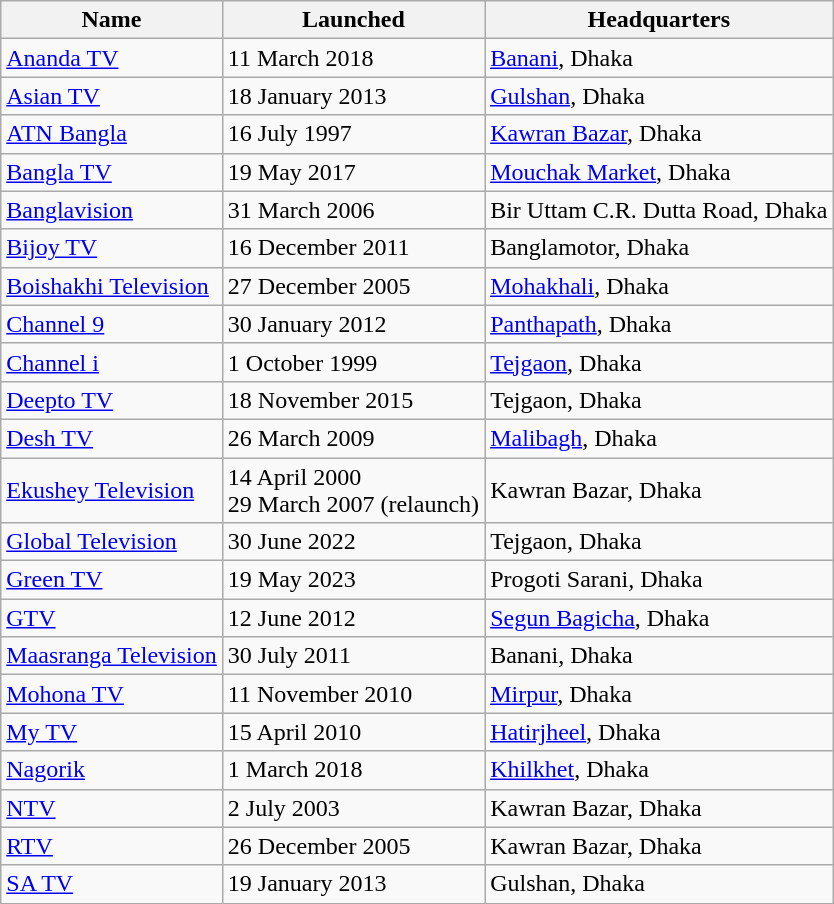<table class="sortable plainrowheaders wikitable">
<tr>
<th>Name</th>
<th>Launched</th>
<th>Headquarters</th>
</tr>
<tr>
<td><a href='#'>Ananda TV</a></td>
<td>11 March 2018</td>
<td><a href='#'>Banani</a>, Dhaka</td>
</tr>
<tr>
<td><a href='#'>Asian TV</a></td>
<td>18 January 2013</td>
<td><a href='#'>Gulshan</a>, Dhaka</td>
</tr>
<tr>
<td><a href='#'>ATN Bangla</a></td>
<td>16 July 1997</td>
<td><a href='#'>Kawran Bazar</a>, Dhaka</td>
</tr>
<tr>
<td><a href='#'>Bangla TV</a></td>
<td>19 May 2017</td>
<td><a href='#'>Mouchak Market</a>, Dhaka</td>
</tr>
<tr>
<td><a href='#'>Banglavision</a></td>
<td>31 March 2006</td>
<td>Bir Uttam C.R. Dutta Road, Dhaka</td>
</tr>
<tr>
<td><a href='#'>Bijoy TV</a></td>
<td>16 December 2011</td>
<td>Banglamotor, Dhaka</td>
</tr>
<tr>
<td><a href='#'>Boishakhi Television</a></td>
<td>27 December 2005</td>
<td><a href='#'>Mohakhali</a>, Dhaka</td>
</tr>
<tr>
<td><a href='#'>Channel 9</a></td>
<td>30 January 2012</td>
<td><a href='#'>Panthapath</a>, Dhaka</td>
</tr>
<tr>
<td><a href='#'>Channel i</a></td>
<td>1 October 1999</td>
<td><a href='#'>Tejgaon</a>, Dhaka</td>
</tr>
<tr>
<td><a href='#'>Deepto TV</a></td>
<td>18 November 2015</td>
<td>Tejgaon, Dhaka</td>
</tr>
<tr>
<td><a href='#'>Desh TV</a></td>
<td>26 March 2009</td>
<td><a href='#'>Malibagh</a>, Dhaka</td>
</tr>
<tr>
<td><a href='#'>Ekushey Television</a></td>
<td>14 April 2000<br>29 March 2007 (relaunch)</td>
<td>Kawran Bazar, Dhaka</td>
</tr>
<tr>
<td><a href='#'>Global Television</a></td>
<td>30 June 2022</td>
<td>Tejgaon, Dhaka</td>
</tr>
<tr>
<td><a href='#'>Green TV</a></td>
<td>19 May 2023</td>
<td>Progoti Sarani, Dhaka</td>
</tr>
<tr>
<td><a href='#'>GTV</a></td>
<td>12 June 2012</td>
<td><a href='#'>Segun Bagicha</a>, Dhaka</td>
</tr>
<tr>
<td><a href='#'>Maasranga Television</a></td>
<td>30 July 2011</td>
<td>Banani, Dhaka</td>
</tr>
<tr>
<td><a href='#'>Mohona TV</a></td>
<td>11 November 2010</td>
<td><a href='#'>Mirpur</a>, Dhaka</td>
</tr>
<tr>
<td><a href='#'>My TV</a></td>
<td>15 April 2010</td>
<td><a href='#'>Hatirjheel</a>, Dhaka</td>
</tr>
<tr>
<td><a href='#'>Nagorik</a></td>
<td>1 March 2018</td>
<td><a href='#'>Khilkhet</a>, Dhaka</td>
</tr>
<tr>
<td><a href='#'>NTV</a></td>
<td>2 July 2003</td>
<td>Kawran Bazar, Dhaka</td>
</tr>
<tr>
<td><a href='#'>RTV</a></td>
<td>26 December 2005</td>
<td>Kawran Bazar, Dhaka</td>
</tr>
<tr>
<td><a href='#'>SA TV</a></td>
<td>19 January 2013</td>
<td>Gulshan, Dhaka</td>
</tr>
</table>
